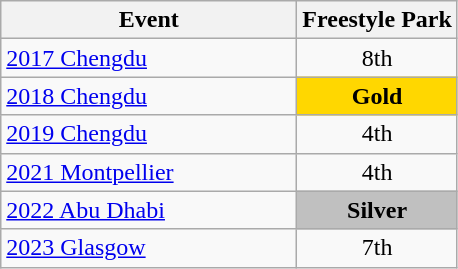<table class="wikitable" style="text-align: center;">
<tr ">
<th style="width:190px;">Event</th>
<th>Freestyle Park</th>
</tr>
<tr>
<td align=left> <a href='#'>2017 Chengdu</a></td>
<td>8th</td>
</tr>
<tr>
<td align=left> <a href='#'>2018 Chengdu</a></td>
<td style="background:gold"><strong>Gold</strong></td>
</tr>
<tr>
<td align=left> <a href='#'>2019 Chengdu</a></td>
<td>4th</td>
</tr>
<tr>
<td align=left> <a href='#'>2021 Montpellier</a></td>
<td>4th</td>
</tr>
<tr>
<td align=left> <a href='#'>2022 Abu Dhabi</a></td>
<td style="background:silver"><strong>Silver</strong></td>
</tr>
<tr>
<td align=left> <a href='#'>2023 Glasgow</a></td>
<td>7th</td>
</tr>
</table>
